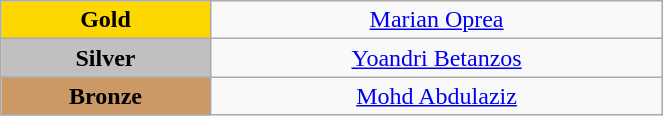<table class="wikitable" style="text-align:center; " width="35%">
<tr>
<td bgcolor="gold"><strong>Gold</strong></td>
<td><a href='#'>Marian Oprea</a><br>  <small><em></em></small></td>
</tr>
<tr>
<td bgcolor="silver"><strong>Silver</strong></td>
<td><a href='#'>Yoandri Betanzos</a><br>  <small><em></em></small></td>
</tr>
<tr>
<td bgcolor="CC9966"><strong>Bronze</strong></td>
<td><a href='#'>Mohd Abdulaziz</a><br>  <small><em></em></small></td>
</tr>
</table>
